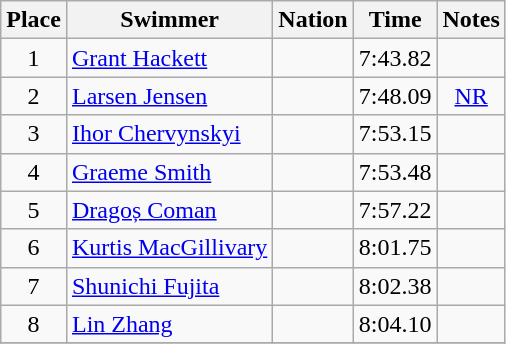<table class="wikitable sortable" style="text-align:center">
<tr>
<th>Place</th>
<th>Swimmer</th>
<th>Nation</th>
<th>Time</th>
<th>Notes</th>
</tr>
<tr>
<td>1</td>
<td align=left><a href='#'>Grant Hackett</a></td>
<td align=left></td>
<td>7:43.82</td>
<td></td>
</tr>
<tr>
<td>2</td>
<td align=left><a href='#'>Larsen Jensen</a></td>
<td align=left></td>
<td>7:48.09</td>
<td><a href='#'>NR</a></td>
</tr>
<tr>
<td>3</td>
<td align=left><a href='#'>Ihor Chervynskyi</a></td>
<td align=left></td>
<td>7:53.15</td>
<td></td>
</tr>
<tr>
<td>4</td>
<td align=left><a href='#'>Graeme Smith</a></td>
<td align=left></td>
<td>7:53.48</td>
<td></td>
</tr>
<tr>
<td>5</td>
<td align=left><a href='#'>Dragoș Coman</a></td>
<td align=left></td>
<td>7:57.22</td>
<td></td>
</tr>
<tr>
<td>6</td>
<td align=left><a href='#'>Kurtis MacGillivary</a></td>
<td align=left></td>
<td>8:01.75</td>
<td></td>
</tr>
<tr>
<td>7</td>
<td align=left><a href='#'>Shunichi Fujita</a></td>
<td align=left></td>
<td>8:02.38</td>
<td></td>
</tr>
<tr>
<td>8</td>
<td align=left><a href='#'>Lin Zhang</a></td>
<td align=left></td>
<td>8:04.10</td>
<td></td>
</tr>
<tr>
</tr>
</table>
